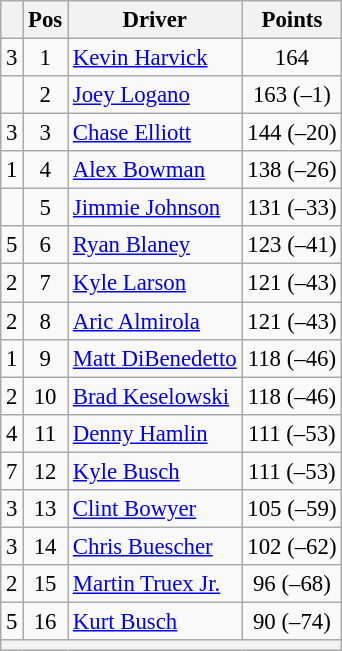<table class="wikitable" style="font-size: 95%">
<tr>
<th></th>
<th>Pos</th>
<th>Driver</th>
<th>Points</th>
</tr>
<tr>
<td align="left"> 3</td>
<td style="text-align:center;">1</td>
<td><a href='#'>Kevin Harvick</a></td>
<td style="text-align:center;">164</td>
</tr>
<tr>
<td align="left"></td>
<td style="text-align:center;">2</td>
<td><a href='#'>Joey Logano</a></td>
<td style="text-align:center;">163 (–1)</td>
</tr>
<tr>
<td align="left"> 3</td>
<td style="text-align:center;">3</td>
<td><a href='#'>Chase Elliott</a></td>
<td style="text-align:center;">144 (–20)</td>
</tr>
<tr>
<td align="left"> 1</td>
<td style="text-align:center;">4</td>
<td><a href='#'>Alex Bowman</a></td>
<td style="text-align:center;">138 (–26)</td>
</tr>
<tr>
<td align="left"></td>
<td style="text-align:center;">5</td>
<td><a href='#'>Jimmie Johnson</a></td>
<td style="text-align:center;">131 (–33)</td>
</tr>
<tr>
<td align="left"> 5</td>
<td style="text-align:center;">6</td>
<td><a href='#'>Ryan Blaney</a></td>
<td style="text-align:center;">123 (–41)</td>
</tr>
<tr>
<td align="left"> 2</td>
<td style="text-align:center;">7</td>
<td><a href='#'>Kyle Larson</a></td>
<td style="text-align:center;">121 (–43)</td>
</tr>
<tr>
<td align="left"> 2</td>
<td style="text-align:center;">8</td>
<td><a href='#'>Aric Almirola</a></td>
<td style="text-align:center;">121 (–43)</td>
</tr>
<tr>
<td align="left"> 1</td>
<td style="text-align:center;">9</td>
<td><a href='#'>Matt DiBenedetto</a></td>
<td style="text-align:center;">118 (–46)</td>
</tr>
<tr>
<td align="left"> 2</td>
<td style="text-align:center;">10</td>
<td><a href='#'>Brad Keselowski</a></td>
<td style="text-align:center;">118 (–46)</td>
</tr>
<tr>
<td align="left"> 4</td>
<td style="text-align:center;">11</td>
<td><a href='#'>Denny Hamlin</a></td>
<td style="text-align:center;">111 (–53)</td>
</tr>
<tr>
<td align="left"> 7</td>
<td style="text-align:center;">12</td>
<td><a href='#'>Kyle Busch</a></td>
<td style="text-align:center;">111 (–53)</td>
</tr>
<tr>
<td align="left"> 3</td>
<td style="text-align:center;">13</td>
<td><a href='#'>Clint Bowyer</a></td>
<td style="text-align:center;">105 (–59)</td>
</tr>
<tr>
<td align="left"> 3</td>
<td style="text-align:center;">14</td>
<td><a href='#'>Chris Buescher</a></td>
<td style="text-align:center;">102 (–62)</td>
</tr>
<tr>
<td align="left"> 2</td>
<td style="text-align:center;">15</td>
<td><a href='#'>Martin Truex Jr.</a></td>
<td style="text-align:center;">96 (–68)</td>
</tr>
<tr>
<td align="left"> 5</td>
<td style="text-align:center;">16</td>
<td><a href='#'>Kurt Busch</a></td>
<td style="text-align:center;">90 (–74)</td>
</tr>
<tr class="sortbottom">
<th colspan="9"></th>
</tr>
</table>
